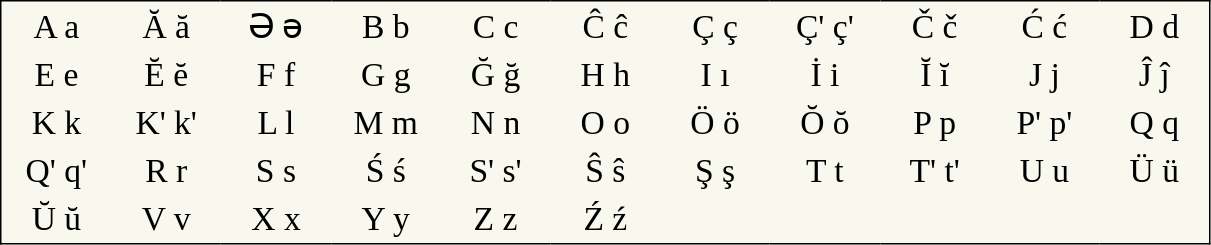<table style="font-family:Arial Unicode MS; font-size:1.4em; border-color:#000000; border-width:1px; border-style:solid; border-collapse:collapse; background-color:#F8F8EF">
<tr>
<td style="width:3em; text-align:center; padding: 3px;">A a</td>
<td style="width:3em; text-align:center; padding: 3px;">Ă ă</td>
<td style="width:3em; text-align:center; padding: 3px;">Ә ә</td>
<td style="width:3em; text-align:center; padding: 3px;">B b</td>
<td style="width:3em; text-align:center; padding: 3px;">C c</td>
<td style="width:3em; text-align:center; padding: 3px;">Ĉ ĉ</td>
<td style="width:3em; text-align:center; padding: 3px;">Ç ç</td>
<td style="width:3em; text-align:center; padding: 3px;">Ç' ç'</td>
<td style="width:3em; text-align:center; padding: 3px;">Č č</td>
<td style="width:3em; text-align:center; padding: 3px;">Ć ć</td>
<td style="width:3em; text-align:center; padding: 3px;">D d</td>
</tr>
<tr>
<td style="width:3em; text-align:center; padding: 3px;">E e</td>
<td style="width:3em; text-align:center; padding: 3px;">Ĕ ĕ</td>
<td style="width:3em; text-align:center; padding: 3px;">F f</td>
<td style="width:3em; text-align:center; padding: 3px;">G g</td>
<td style="width:3em; text-align:center; padding: 3px;">Ğ ğ</td>
<td style="width:3em; text-align:center; padding: 3px;">H h</td>
<td style="width:3em; text-align:center; padding: 3px;">I ı</td>
<td style="width:3em; text-align:center; padding: 3px;">İ i</td>
<td style="width:3em; text-align:center; padding: 3px;">Ĭ ĭ</td>
<td style="width:3em; text-align:center; padding: 3px;">J j</td>
<td style="width:3em; text-align:center; padding: 3px;">Ĵ ĵ</td>
</tr>
<tr>
<td style="width:3em; text-align:center; padding: 3px;">K k</td>
<td style="width:3em; text-align:center; padding: 3px;">K' k'</td>
<td style="width:3em; text-align:center; padding: 3px;">L l</td>
<td style="width:3em; text-align:center; padding: 3px;">M m</td>
<td style="width:3em; text-align:center; padding: 3px;">N n</td>
<td style="width:3em; text-align:center; padding: 3px;">O o</td>
<td style="width:3em; text-align:center; padding: 3px;">Ö ö</td>
<td style="width:3em; text-align:center; padding: 3px;">Ŏ ŏ</td>
<td style="width:3em; text-align:center; padding: 3px;">P p</td>
<td style="width:3em; text-align:center; padding: 3px;">P' p'</td>
<td style="width:3em; text-align:center; padding: 3px;">Q q</td>
</tr>
<tr>
<td style="width:3em; text-align:center; padding: 3px;">Q' q'</td>
<td style="width:3em; text-align:center; padding: 3px;">R r</td>
<td style="width:3em; text-align:center; padding: 3px;">S s</td>
<td style="width:3em; text-align:center; padding: 3px;">Ś ś</td>
<td style="width:3em; text-align:center; padding: 3px;">S' s'</td>
<td style="width:3em; text-align:center; padding: 3px;">Ŝ ŝ</td>
<td style="width:3em; text-align:center; padding: 3px;">Ş ş</td>
<td style="width:3em; text-align:center; padding: 3px;">T t</td>
<td style="width:3em; text-align:center; padding: 3px;">T' t'</td>
<td style="width:3em; text-align:center; padding: 3px;">U u</td>
<td style="width:3em; text-align:center; padding: 3px;">Ü ü</td>
</tr>
<tr>
<td style="width:3em; text-align:center; padding: 3px;">Ŭ ŭ</td>
<td style="width:3em; text-align:center; padding: 3px;">V v</td>
<td style="width:3em; text-align:center; padding: 3px;">X x</td>
<td style="width:3em; text-align:center; padding: 3px;">Y y</td>
<td style="width:3em; text-align:center; padding: 3px;">Z z</td>
<td style="width:3em; text-align:center; padding: 3px;">Ź ź</td>
</tr>
</table>
